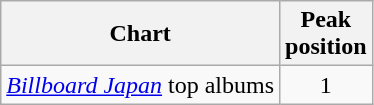<table class="wikitable sortable">
<tr>
<th>Chart</th>
<th>Peak<br>position</th>
</tr>
<tr>
<td align="left"><em><a href='#'>Billboard Japan</a></em> top albums</td>
<td align="center">1</td>
</tr>
</table>
